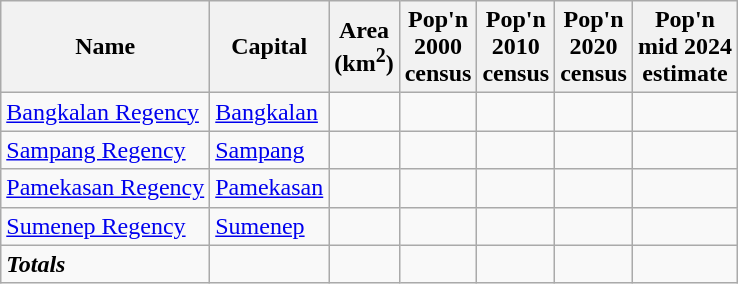<table class="wikitable sortable" style="margin-bottom: 0;">
<tr>
<th>Name</th>
<th>Capital</th>
<th>Area<br>(km<sup>2</sup>)</th>
<th>Pop'n <br> 2000<br>census</th>
<th>Pop'n <br> 2010<br>census</th>
<th>Pop'n <br> 2020<br>census</th>
<th>Pop'n <br> mid 2024<br> estimate</th>
</tr>
<tr>
<td><a href='#'>Bangkalan Regency</a></td>
<td><a href='#'>Bangkalan</a></td>
<td align="right"></td>
<td align="right"></td>
<td align="right"></td>
<td align="right"></td>
<td align="right"></td>
</tr>
<tr>
<td><a href='#'>Sampang Regency</a></td>
<td><a href='#'>Sampang</a></td>
<td align="right"></td>
<td align="right"></td>
<td align="right"></td>
<td align="right"></td>
<td align="right"></td>
</tr>
<tr>
<td><a href='#'>Pamekasan Regency</a></td>
<td><a href='#'>Pamekasan</a></td>
<td align="right"></td>
<td align="right"></td>
<td align="right"></td>
<td align="right"></td>
<td align="right"></td>
</tr>
<tr>
<td><a href='#'>Sumenep Regency</a></td>
<td><a href='#'>Sumenep</a></td>
<td align="right"></td>
<td align="right"></td>
<td align="right"></td>
<td align="right"></td>
<td align="right"></td>
</tr>
<tr>
<td><strong><em>Totals</em></strong></td>
<td></td>
<td align="right"></td>
<td align="right"></td>
<td align="right"></td>
<td align="right"></td>
<td align="right"></td>
</tr>
</table>
